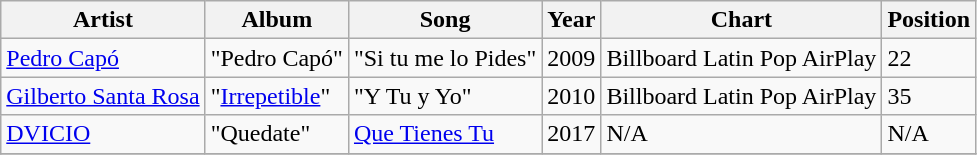<table class="wikitable">
<tr>
<th>Artist</th>
<th>Album</th>
<th>Song</th>
<th>Year</th>
<th>Chart</th>
<th>Position</th>
</tr>
<tr>
<td><a href='#'>Pedro Capó</a></td>
<td>"Pedro Capó"</td>
<td>"Si tu me lo Pides"</td>
<td>2009</td>
<td>Billboard Latin Pop AirPlay</td>
<td>22</td>
</tr>
<tr>
<td><a href='#'>Gilberto Santa Rosa</a></td>
<td>"<a href='#'>Irrepetible</a>"</td>
<td>"Y Tu y Yo" </td>
<td>2010</td>
<td>Billboard Latin Pop AirPlay</td>
<td>35</td>
</tr>
<tr>
<td><a href='#'>DVICIO</a></td>
<td>"Quedate"</td>
<td><a href='#'>Que Tienes Tu</a></td>
<td>2017</td>
<td>N/A</td>
<td>N/A</td>
</tr>
<tr>
</tr>
</table>
